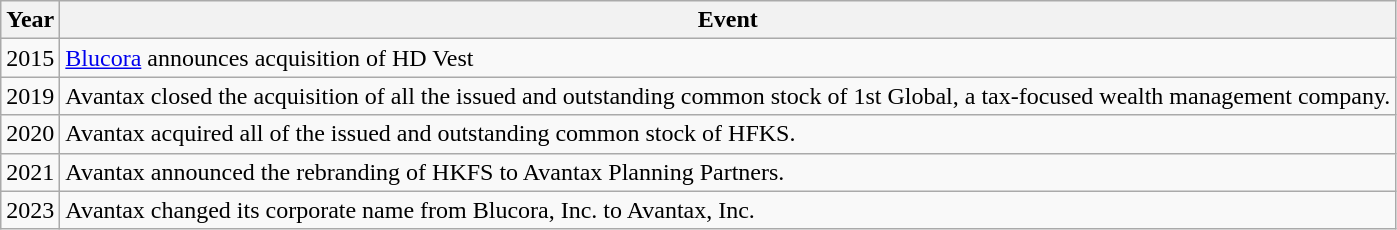<table class="wikitable">
<tr>
<th>Year</th>
<th>Event</th>
</tr>
<tr>
<td>2015</td>
<td><a href='#'>Blucora</a> announces acquisition of HD Vest</td>
</tr>
<tr>
<td>2019</td>
<td>Avantax closed the acquisition of all the issued and outstanding common stock of 1st Global, a tax-focused wealth management company.</td>
</tr>
<tr>
<td>2020</td>
<td>Avantax acquired all of the issued and outstanding common stock of HFKS.</td>
</tr>
<tr>
<td>2021</td>
<td>Avantax announced the rebranding of HKFS to Avantax Planning Partners.</td>
</tr>
<tr>
<td>2023</td>
<td>Avantax changed its corporate name from Blucora, Inc. to Avantax, Inc.</td>
</tr>
</table>
